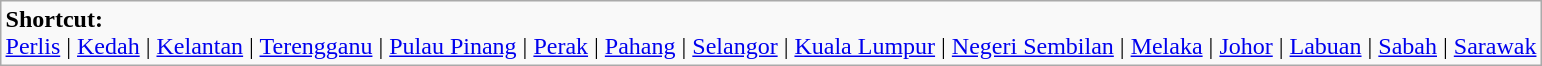<table border="0" class="wikitable" style="margin: 0 auto;" align=center>
<tr>
<td><strong>Shortcut:</strong><br><a href='#'>Perlis</a> | <a href='#'>Kedah</a> | <a href='#'>Kelantan</a> | <a href='#'>Terengganu</a> | <a href='#'>Pulau Pinang</a> | <a href='#'>Perak</a> | <a href='#'>Pahang</a> | <a href='#'>Selangor</a> | <a href='#'>Kuala Lumpur</a> | <a href='#'>Negeri Sembilan</a> | <a href='#'>Melaka</a> | <a href='#'>Johor</a> | <a href='#'>Labuan</a> | <a href='#'>Sabah</a> | <a href='#'>Sarawak</a></td>
</tr>
</table>
